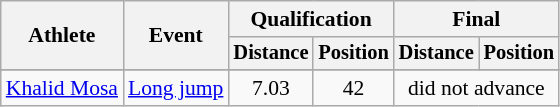<table class=wikitable style="font-size:90%">
<tr>
<th rowspan="2">Athlete</th>
<th rowspan="2">Event</th>
<th colspan="2">Qualification</th>
<th colspan="2">Final</th>
</tr>
<tr style="font-size:95%">
<th>Distance</th>
<th>Position</th>
<th>Distance</th>
<th>Position</th>
</tr>
<tr align=center>
</tr>
<tr align=center>
<td align=left><a href='#'>Khalid Mosa</a></td>
<td align=left><a href='#'>Long jump</a></td>
<td>7.03</td>
<td>42</td>
<td colspan=2>did not advance</td>
</tr>
</table>
